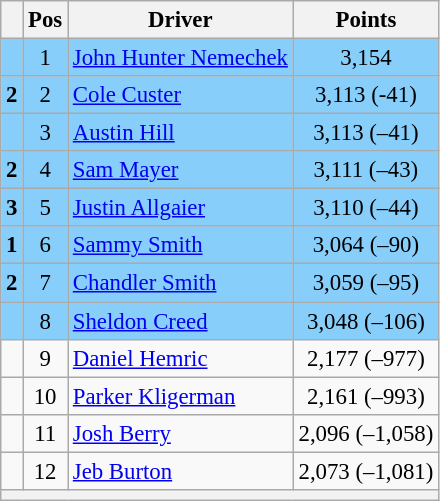<table class="wikitable" style="font-size: 95%;">
<tr>
<th></th>
<th>Pos</th>
<th>Driver</th>
<th>Points</th>
</tr>
<tr style="background:#87CEFA;">
<td align="left"></td>
<td style="text-align:center;">1</td>
<td><a href='#'>John Hunter Nemechek</a></td>
<td style="text-align:center;">3,154</td>
</tr>
<tr style="background:#87CEFA;">
<td align="left"> <strong>2</strong></td>
<td style="text-align:center;">2</td>
<td><a href='#'>Cole Custer</a></td>
<td style="text-align:center;">3,113 (-41)</td>
</tr>
<tr style="background:#87CEFA;">
<td align="left"></td>
<td style="text-align:center;">3</td>
<td><a href='#'>Austin Hill</a></td>
<td style="text-align:center;">3,113 (–41)</td>
</tr>
<tr style="background:#87CEFA;">
<td align="left"> <strong>2</strong></td>
<td style="text-align:center;">4</td>
<td><a href='#'>Sam Mayer</a></td>
<td style="text-align:center;">3,111 (–43)</td>
</tr>
<tr style="background:#87CEFA;">
<td align="left"> <strong>3</strong></td>
<td style="text-align:center;">5</td>
<td><a href='#'>Justin Allgaier</a></td>
<td style="text-align:center;">3,110 (–44)</td>
</tr>
<tr style="background:#87CEFA;">
<td align="left"> <strong>1</strong></td>
<td style="text-align:center;">6</td>
<td><a href='#'>Sammy Smith</a></td>
<td style="text-align:center;">3,064 (–90)</td>
</tr>
<tr style="background:#87CEFA;">
<td align="left"> <strong>2</strong></td>
<td style="text-align:center;">7</td>
<td><a href='#'>Chandler Smith</a></td>
<td style="text-align:center;">3,059 (–95)</td>
</tr>
<tr style="background:#87CEFA;">
<td align="left"></td>
<td style="text-align:center;">8</td>
<td><a href='#'>Sheldon Creed</a></td>
<td style="text-align:center;">3,048 (–106)</td>
</tr>
<tr>
<td align="left"></td>
<td style="text-align:center;">9</td>
<td><a href='#'>Daniel Hemric</a></td>
<td style="text-align:center;">2,177 (–977)</td>
</tr>
<tr>
<td align="left"></td>
<td style="text-align:center;">10</td>
<td><a href='#'>Parker Kligerman</a></td>
<td style="text-align:center;">2,161 (–993)</td>
</tr>
<tr>
<td align="left"></td>
<td style="text-align:center;">11</td>
<td><a href='#'>Josh Berry</a></td>
<td style="text-align:center;">2,096 (–1,058)</td>
</tr>
<tr>
<td align="left"></td>
<td style="text-align:center;">12</td>
<td><a href='#'>Jeb Burton</a></td>
<td style="text-align:center;">2,073 (–1,081)</td>
</tr>
<tr class="sortbottom">
<th colspan="9"></th>
</tr>
</table>
